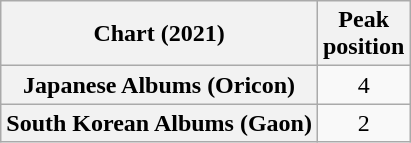<table class="wikitable sortable plainrowheaders" style="text-align:center">
<tr>
<th scope="col">Chart (2021)</th>
<th scope="col">Peak<br>position</th>
</tr>
<tr>
<th scope="row">Japanese Albums (Oricon)</th>
<td>4</td>
</tr>
<tr>
<th scope="row">South Korean Albums (Gaon)</th>
<td>2</td>
</tr>
</table>
